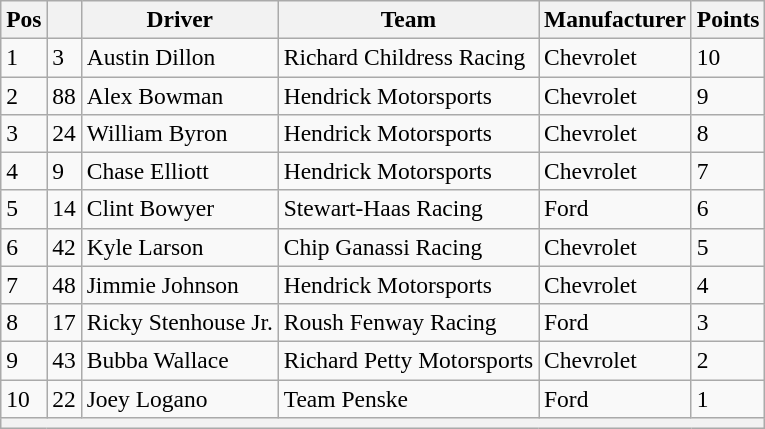<table class="wikitable" style="font-size:98%">
<tr>
<th>Pos</th>
<th></th>
<th>Driver</th>
<th>Team</th>
<th>Manufacturer</th>
<th>Points</th>
</tr>
<tr>
<td>1</td>
<td>3</td>
<td>Austin Dillon</td>
<td>Richard Childress Racing</td>
<td>Chevrolet</td>
<td>10</td>
</tr>
<tr>
<td>2</td>
<td>88</td>
<td>Alex Bowman</td>
<td>Hendrick Motorsports</td>
<td>Chevrolet</td>
<td>9</td>
</tr>
<tr>
<td>3</td>
<td>24</td>
<td>William Byron</td>
<td>Hendrick Motorsports</td>
<td>Chevrolet</td>
<td>8</td>
</tr>
<tr>
<td>4</td>
<td>9</td>
<td>Chase Elliott</td>
<td>Hendrick Motorsports</td>
<td>Chevrolet</td>
<td>7</td>
</tr>
<tr>
<td>5</td>
<td>14</td>
<td>Clint Bowyer</td>
<td>Stewart-Haas Racing</td>
<td>Ford</td>
<td>6</td>
</tr>
<tr>
<td>6</td>
<td>42</td>
<td>Kyle Larson</td>
<td>Chip Ganassi Racing</td>
<td>Chevrolet</td>
<td>5</td>
</tr>
<tr>
<td>7</td>
<td>48</td>
<td>Jimmie Johnson</td>
<td>Hendrick Motorsports</td>
<td>Chevrolet</td>
<td>4</td>
</tr>
<tr>
<td>8</td>
<td>17</td>
<td>Ricky Stenhouse Jr.</td>
<td>Roush Fenway Racing</td>
<td>Ford</td>
<td>3</td>
</tr>
<tr>
<td>9</td>
<td>43</td>
<td>Bubba Wallace</td>
<td>Richard Petty Motorsports</td>
<td>Chevrolet</td>
<td>2</td>
</tr>
<tr>
<td>10</td>
<td>22</td>
<td>Joey Logano</td>
<td>Team Penske</td>
<td>Ford</td>
<td>1</td>
</tr>
<tr>
<th colspan="6"></th>
</tr>
</table>
